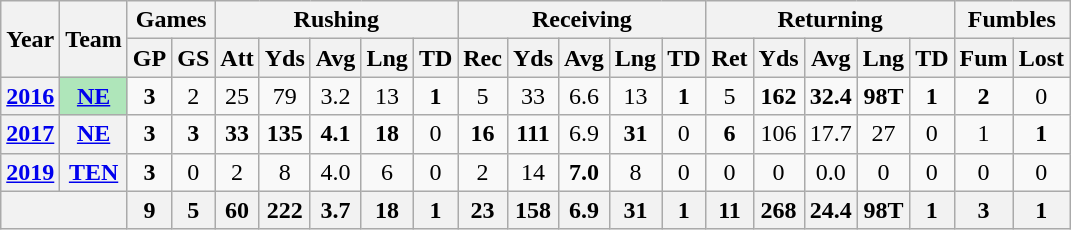<table class="wikitable" style="text-align:center;">
<tr>
<th rowspan="2">Year</th>
<th rowspan="2">Team</th>
<th colspan="2">Games</th>
<th colspan="5">Rushing</th>
<th colspan="5">Receiving</th>
<th colspan="5">Returning</th>
<th colspan="2">Fumbles</th>
</tr>
<tr>
<th>GP</th>
<th>GS</th>
<th>Att</th>
<th>Yds</th>
<th>Avg</th>
<th>Lng</th>
<th>TD</th>
<th>Rec</th>
<th>Yds</th>
<th>Avg</th>
<th>Lng</th>
<th>TD</th>
<th>Ret</th>
<th>Yds</th>
<th>Avg</th>
<th>Lng</th>
<th>TD</th>
<th>Fum</th>
<th>Lost</th>
</tr>
<tr>
<th><a href='#'>2016</a></th>
<th style="background:#afe6ba;"><a href='#'>NE</a></th>
<td><strong>3</strong></td>
<td>2</td>
<td>25</td>
<td>79</td>
<td>3.2</td>
<td>13</td>
<td><strong>1</strong></td>
<td>5</td>
<td>33</td>
<td>6.6</td>
<td>13</td>
<td><strong>1</strong></td>
<td>5</td>
<td><strong>162</strong></td>
<td><strong>32.4</strong></td>
<td><strong>98T</strong></td>
<td><strong>1</strong></td>
<td><strong>2</strong></td>
<td>0</td>
</tr>
<tr>
<th><a href='#'>2017</a></th>
<th><a href='#'>NE</a></th>
<td><strong>3</strong></td>
<td><strong>3</strong></td>
<td><strong>33</strong></td>
<td><strong>135</strong></td>
<td><strong>4.1</strong></td>
<td><strong>18</strong></td>
<td>0</td>
<td><strong>16</strong></td>
<td><strong>111</strong></td>
<td>6.9</td>
<td><strong>31</strong></td>
<td>0</td>
<td><strong>6</strong></td>
<td>106</td>
<td>17.7</td>
<td>27</td>
<td>0</td>
<td>1</td>
<td><strong>1</strong></td>
</tr>
<tr>
<th><a href='#'>2019</a></th>
<th><a href='#'>TEN</a></th>
<td><strong>3</strong></td>
<td>0</td>
<td>2</td>
<td>8</td>
<td>4.0</td>
<td>6</td>
<td>0</td>
<td>2</td>
<td>14</td>
<td><strong>7.0</strong></td>
<td>8</td>
<td>0</td>
<td>0</td>
<td>0</td>
<td>0.0</td>
<td>0</td>
<td>0</td>
<td>0</td>
<td>0</td>
</tr>
<tr>
<th colspan="2"></th>
<th>9</th>
<th>5</th>
<th>60</th>
<th>222</th>
<th>3.7</th>
<th>18</th>
<th>1</th>
<th>23</th>
<th>158</th>
<th>6.9</th>
<th>31</th>
<th>1</th>
<th>11</th>
<th>268</th>
<th>24.4</th>
<th>98T</th>
<th>1</th>
<th>3</th>
<th>1</th>
</tr>
</table>
